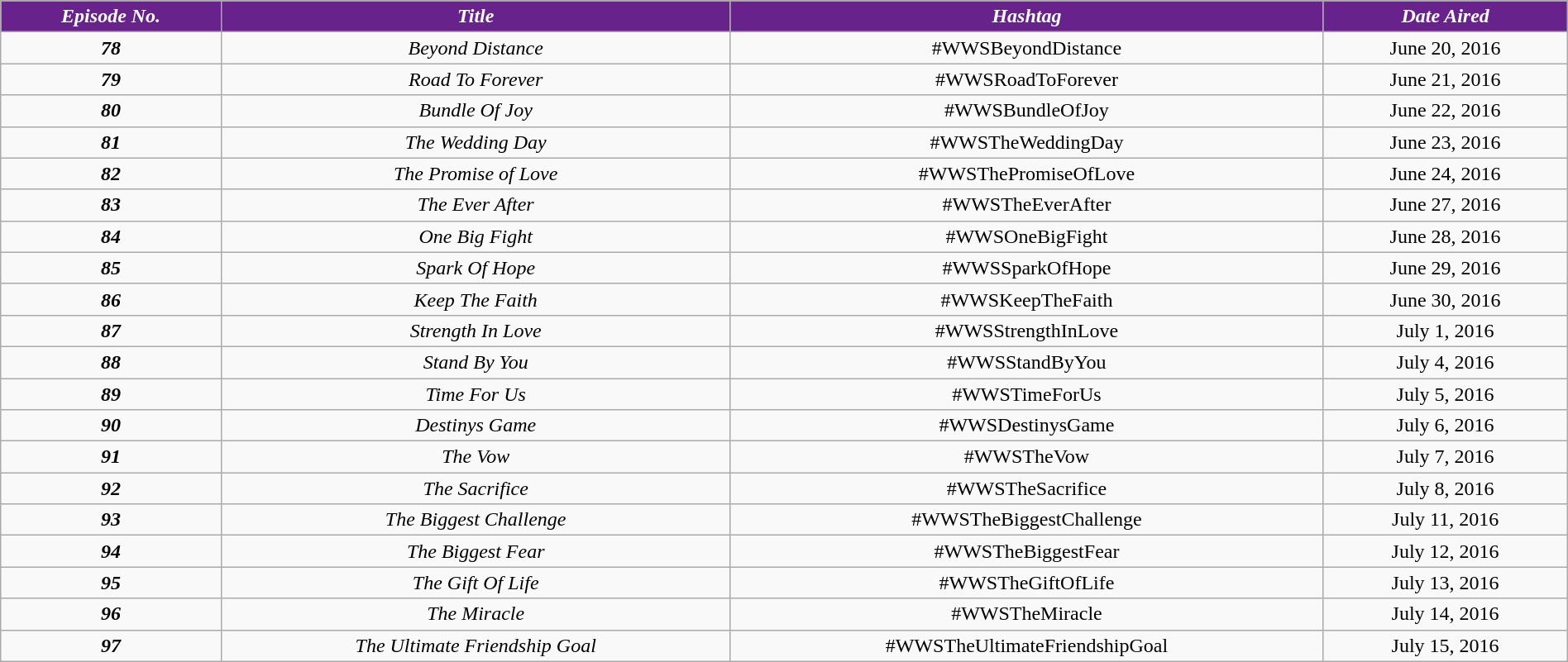<table class="wikitable" style="text-align:center; font-size:100%; line-height:18px;"  width="100%">
<tr>
<th style="background:#68228B; color:#ffffff"><em>Episode No.</em></th>
<th style="background:#68228B; color:#ffffff"><strong><em>Title</em></strong></th>
<th style="background:#68228B; color:#ffffff"><em>Hashtag</em></th>
<th style="background:#68228B; color:#ffffff"><em>Date Aired</em></th>
</tr>
<tr>
<td><strong><em>78</em></strong></td>
<td><em>Beyond Distance</em></td>
<td>#WWSBeyondDistance</td>
<td>June 20, 2016</td>
</tr>
<tr>
<td><strong><em>79</em></strong></td>
<td><em>Road To Forever</em></td>
<td>#WWSRoadToForever</td>
<td>June 21, 2016</td>
</tr>
<tr>
<td><strong><em>80</em></strong></td>
<td><em>Bundle Of Joy</em></td>
<td>#WWSBundleOfJoy</td>
<td>June 22, 2016</td>
</tr>
<tr>
<td><strong><em>81</em></strong></td>
<td><em>The Wedding Day</em></td>
<td>#WWSTheWeddingDay</td>
<td>June 23, 2016</td>
</tr>
<tr>
<td><strong><em>82</em></strong></td>
<td><em>The Promise of Love</em></td>
<td>#WWSThePromiseOfLove</td>
<td>June 24, 2016</td>
</tr>
<tr>
<td><strong><em>83</em></strong></td>
<td><em>The Ever After</em></td>
<td>#WWSTheEverAfter</td>
<td>June 27, 2016</td>
</tr>
<tr>
<td><strong><em>84</em></strong></td>
<td><em>One Big Fight</em></td>
<td>#WWSOneBigFight</td>
<td>June 28, 2016</td>
</tr>
<tr>
<td><strong><em>85</em></strong></td>
<td><em>Spark Of Hope</em></td>
<td>#WWSSparkOfHope</td>
<td>June 29, 2016</td>
</tr>
<tr>
<td><strong><em>86</em></strong></td>
<td><em>Keep The Faith</em></td>
<td>#WWSKeepTheFaith</td>
<td>June 30, 2016</td>
</tr>
<tr>
<td><strong><em>87</em></strong></td>
<td><em>Strength In Love</em></td>
<td>#WWSStrengthInLove</td>
<td>July 1, 2016</td>
</tr>
<tr>
<td><strong><em>88</em></strong></td>
<td><em>Stand By You</em></td>
<td>#WWSStandByYou</td>
<td>July 4, 2016</td>
</tr>
<tr>
<td><strong><em>89</em></strong></td>
<td><em>Time For Us</em></td>
<td>#WWSTimeForUs</td>
<td>July 5, 2016</td>
</tr>
<tr>
<td><strong><em>90</em></strong></td>
<td><em>Destinys Game</em></td>
<td>#WWSDestinysGame</td>
<td>July 6, 2016</td>
</tr>
<tr>
<td><strong><em>91</em></strong></td>
<td><em>The Vow</em></td>
<td>#WWSTheVow</td>
<td>July 7, 2016</td>
</tr>
<tr>
<td><strong><em>92</em></strong></td>
<td><em>The Sacrifice</em></td>
<td>#WWSTheSacrifice</td>
<td>July 8, 2016</td>
</tr>
<tr>
<td><strong><em>93</em></strong></td>
<td><em>The Biggest Challenge</em></td>
<td>#WWSTheBiggestChallenge</td>
<td>July 11, 2016</td>
</tr>
<tr>
<td><strong><em>94</em></strong></td>
<td><em>The Biggest Fear</em></td>
<td>#WWSTheBiggestFear</td>
<td>July 12, 2016</td>
</tr>
<tr>
<td><strong><em>95</em></strong></td>
<td><em>The Gift Of Life</em></td>
<td>#WWSTheGiftOfLife</td>
<td>July 13, 2016</td>
</tr>
<tr>
<td><strong><em>96</em></strong></td>
<td><em>The Miracle</em></td>
<td>#WWSTheMiracle</td>
<td>July 14, 2016</td>
</tr>
<tr>
<td><strong><em>97</em></strong></td>
<td><em>The Ultimate Friendship Goal</em></td>
<td>#WWSTheUltimateFriendshipGoal</td>
<td>July 15, 2016</td>
</tr>
</table>
